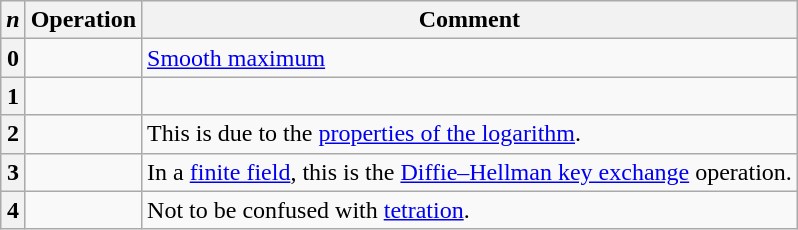<table class="wikitable">
<tr>
<th><em>n</em></th>
<th>Operation</th>
<th>Comment</th>
</tr>
<tr>
<th>0</th>
<td></td>
<td><a href='#'>Smooth maximum</a></td>
</tr>
<tr>
<th>1</th>
<td></td>
<td></td>
</tr>
<tr>
<th>2</th>
<td></td>
<td>This is due to the <a href='#'>properties of the logarithm</a>.</td>
</tr>
<tr>
<th>3</th>
<td></td>
<td>In a <a href='#'>finite field</a>, this is the <a href='#'>Diffie–Hellman key exchange</a> operation.</td>
</tr>
<tr>
<th>4</th>
<td></td>
<td>Not to be confused with <a href='#'>tetration</a>.</td>
</tr>
</table>
